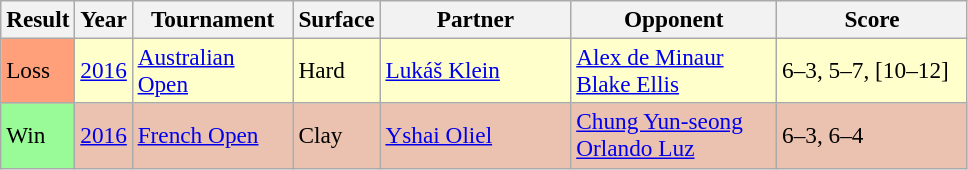<table class="sortable wikitable" style=font-size:97%>
<tr>
<th>Result</th>
<th>Year</th>
<th width=100>Tournament</th>
<th>Surface</th>
<th width=120>Partner</th>
<th width=130>Opponent</th>
<th width=120>Score</th>
</tr>
<tr style="background:#ffc;">
<td style="background:#ffa07a;">Loss</td>
<td><a href='#'>2016</a></td>
<td><a href='#'>Australian Open</a></td>
<td>Hard</td>
<td> <a href='#'>Lukáš Klein</a></td>
<td> <a href='#'>Alex de Minaur</a><br> <a href='#'>Blake Ellis</a></td>
<td>6–3, 5–7, [10–12]</td>
</tr>
<tr style="background:#ebc2af;">
<td style="background:#98fb98;">Win</td>
<td><a href='#'>2016</a></td>
<td><a href='#'>French Open</a></td>
<td>Clay</td>
<td> <a href='#'>Yshai Oliel</a></td>
<td> <a href='#'>Chung Yun-seong</a><br> <a href='#'>Orlando Luz</a></td>
<td>6–3, 6–4</td>
</tr>
</table>
